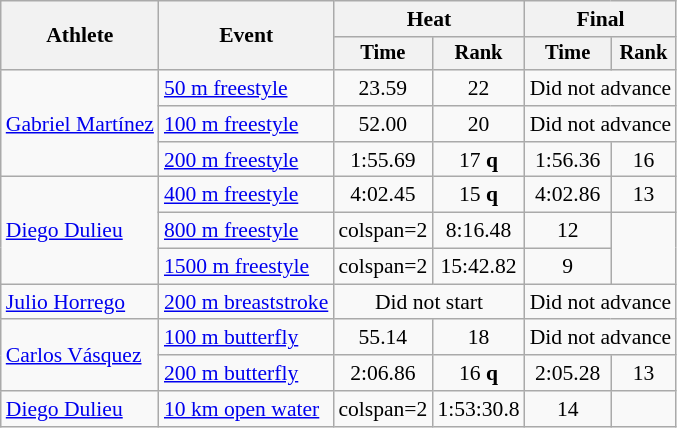<table class=wikitable style=font-size:90%;text-align:center>
<tr>
<th rowspan=2>Athlete</th>
<th rowspan=2>Event</th>
<th colspan=2>Heat</th>
<th colspan=2>Final</th>
</tr>
<tr style=font-size:95%>
<th>Time</th>
<th>Rank</th>
<th>Time</th>
<th>Rank</th>
</tr>
<tr align=center>
<td align=left rowspan=3><a href='#'>Gabriel Martínez</a></td>
<td align=left><a href='#'>50 m freestyle</a></td>
<td>23.59</td>
<td>22</td>
<td colspan=2>Did not advance</td>
</tr>
<tr align=center>
<td align=left><a href='#'>100 m freestyle</a></td>
<td>52.00</td>
<td>20</td>
<td colspan=2>Did not advance</td>
</tr>
<tr align=center>
<td align=left><a href='#'>200 m freestyle</a></td>
<td>1:55.69</td>
<td>17 <strong>q</strong></td>
<td>1:56.36</td>
<td>16</td>
</tr>
<tr align=center>
<td align=left rowspan=3><a href='#'>Diego Dulieu</a></td>
<td align=left><a href='#'>400 m freestyle</a></td>
<td>4:02.45</td>
<td>15 <strong>q</strong></td>
<td>4:02.86</td>
<td>13</td>
</tr>
<tr align=center>
<td align=left><a href='#'>800 m freestyle</a></td>
<td>colspan=2 </td>
<td>8:16.48</td>
<td>12</td>
</tr>
<tr align=center>
<td align=left><a href='#'>1500 m freestyle</a></td>
<td>colspan=2 </td>
<td>15:42.82</td>
<td>9</td>
</tr>
<tr align=center>
<td align=left><a href='#'>Julio Horrego</a></td>
<td align=left><a href='#'>200 m breaststroke</a></td>
<td colspan=2>Did not start</td>
<td colspan=2>Did not advance</td>
</tr>
<tr align=center>
<td align=left rowspan=2><a href='#'>Carlos Vásquez</a></td>
<td align=left><a href='#'>100 m butterfly</a></td>
<td>55.14</td>
<td>18</td>
<td colspan=2>Did not advance</td>
</tr>
<tr align=center>
<td align=left><a href='#'>200 m butterfly</a></td>
<td>2:06.86</td>
<td>16 <strong>q</strong></td>
<td>2:05.28</td>
<td>13</td>
</tr>
<tr align=center>
<td align=left><a href='#'>Diego Dulieu</a></td>
<td align=left><a href='#'>10 km open water</a></td>
<td>colspan=2 </td>
<td>1:53:30.8</td>
<td>14</td>
</tr>
</table>
